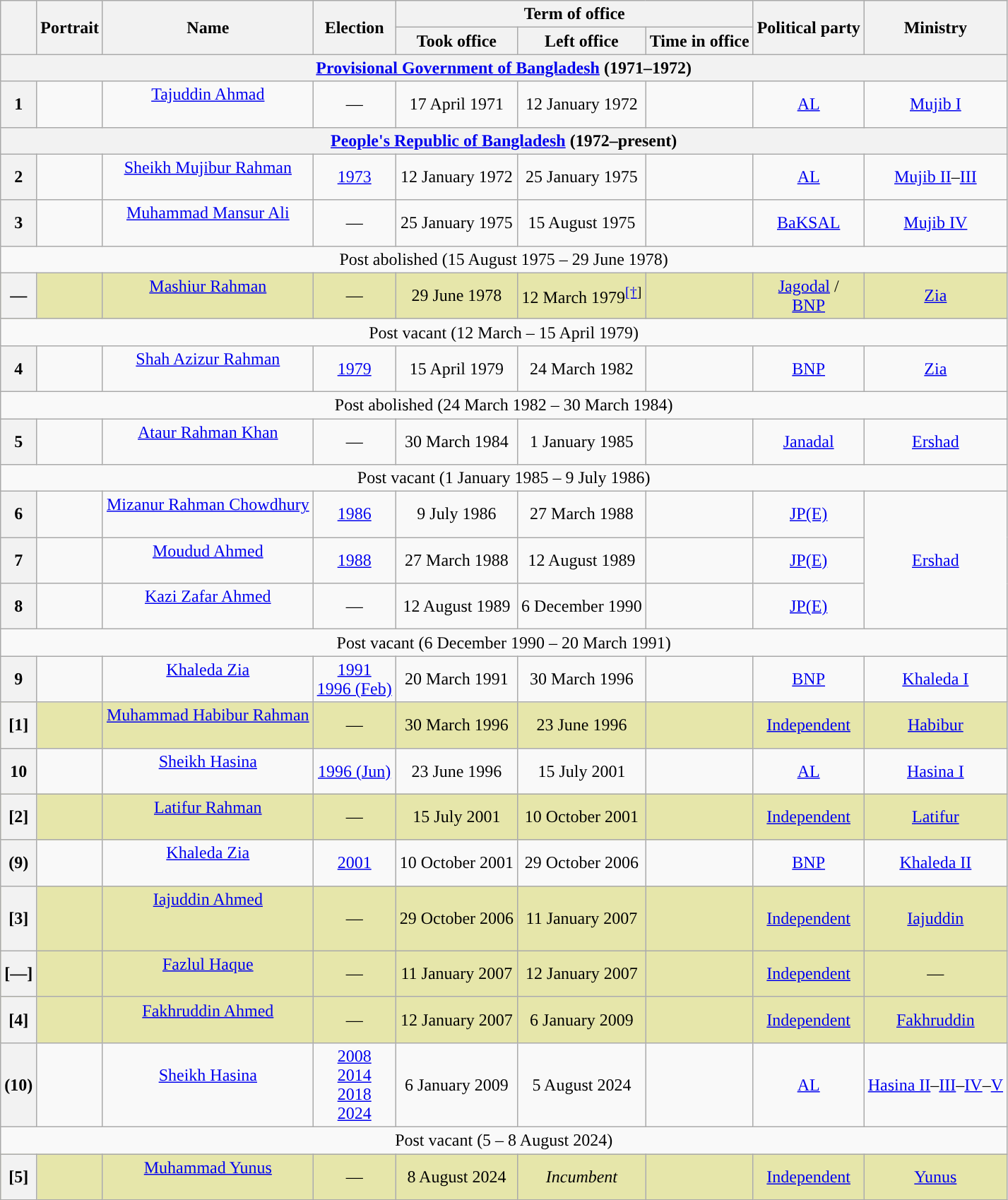<table class="wikitable" style="text-align:center">
<tr>
<th rowspan="2"></th>
<th rowspan="2">Portrait</th>
<th rowspan="2">Name<br></th>
<th rowspan="2">Election</th>
<th colspan="3">Term of office</th>
<th rowspan="2">Political party<br></th>
<th rowspan="2">Ministry</th>
</tr>
<tr>
<th>Took office</th>
<th>Left office</th>
<th>Time in office</th>
</tr>
<tr>
<th colspan="9"><a href='#'>Provisional Government of Bangladesh</a> (1971–1972)</th>
</tr>
<tr>
<th style="background:">1</th>
<td></td>
<td><a href='#'>Tajuddin Ahmad</a><br><br></td>
<td>—</td>
<td>17 April 1971</td>
<td>12 January 1972</td>
<td></td>
<td><a href='#'>AL</a></td>
<td><a href='#'>Mujib I</a></td>
</tr>
<tr>
<th colspan="9"><a href='#'>People's Republic of Bangladesh</a> (1972–present)</th>
</tr>
<tr>
<th style="background:">2</th>
<td></td>
<td><a href='#'>Sheikh Mujibur Rahman</a><br><br></td>
<td><a href='#'>1973</a></td>
<td>12 January 1972</td>
<td>25 January 1975</td>
<td></td>
<td><a href='#'>AL</a></td>
<td><a href='#'>Mujib II</a>–<a href='#'>III</a></td>
</tr>
<tr>
<th style="background:">3</th>
<td></td>
<td><a href='#'>Muhammad Mansur Ali</a><br><br></td>
<td>—</td>
<td>25 January 1975</td>
<td>15 August 1975<br></td>
<td></td>
<td><a href='#'>BaKSAL</a></td>
<td><a href='#'>Mujib IV</a></td>
</tr>
<tr>
<td colspan="9">Post abolished (15 August 1975 – 29 June 1978)</td>
</tr>
<tr style="background:#E6E6AA;">
<th style="background:">—</th>
<td></td>
<td><a href='#'>Mashiur Rahman</a><br><br></td>
<td>—</td>
<td>29 June 1978</td>
<td>12 March 1979<sup><a href='#'>[†</a>]</sup></td>
<td></td>
<td><a href='#'>Jagodal</a> / <br> <a href='#'>BNP</a></td>
<td><a href='#'>Zia</a></td>
</tr>
<tr>
<td colspan="9">Post vacant (12 March – 15 April 1979)</td>
</tr>
<tr>
<th style="background:">4</th>
<td></td>
<td><a href='#'>Shah Azizur Rahman</a><br><br></td>
<td><a href='#'>1979</a></td>
<td>15 April 1979</td>
<td>24 March 1982<br></td>
<td></td>
<td><a href='#'>BNP</a></td>
<td><a href='#'>Zia</a></td>
</tr>
<tr>
<td colspan="9">Post abolished (24 March 1982 – 30 March 1984)</td>
</tr>
<tr>
<th style="background:">5</th>
<td></td>
<td><a href='#'>Ataur Rahman Khan</a><br><br></td>
<td>—</td>
<td>30 March 1984</td>
<td>1 January 1985</td>
<td></td>
<td><a href='#'>Janadal</a></td>
<td><a href='#'>Ershad</a></td>
</tr>
<tr>
<td colspan="9">Post vacant (1 January 1985 – 9 July 1986)</td>
</tr>
<tr>
<th style="background:">6</th>
<td></td>
<td><a href='#'>Mizanur Rahman Chowdhury</a><br><br></td>
<td><a href='#'>1986</a></td>
<td>9 July 1986</td>
<td>27 March 1988</td>
<td></td>
<td><a href='#'>JP(E)</a></td>
<td rowspan="3"><a href='#'>Ershad</a></td>
</tr>
<tr>
<th style="background:">7</th>
<td></td>
<td><a href='#'>Moudud Ahmed</a><br><br></td>
<td><a href='#'>1988</a></td>
<td>27 March 1988</td>
<td>12 August 1989</td>
<td></td>
<td><a href='#'>JP(E)</a></td>
</tr>
<tr>
<th style="background:">8</th>
<td></td>
<td><a href='#'>Kazi Zafar Ahmed</a><br><br></td>
<td>—</td>
<td>12 August 1989</td>
<td>6 December 1990<br></td>
<td></td>
<td><a href='#'>JP(E)</a></td>
</tr>
<tr>
<td colspan="9">Post vacant (6 December 1990 – 20 March 1991)</td>
</tr>
<tr>
<th style="background:">9</th>
<td></td>
<td><a href='#'>Khaleda Zia</a><br><br></td>
<td><a href='#'>1991</a><br><a href='#'>1996 (Feb)</a></td>
<td>20 March 1991</td>
<td>30 March 1996</td>
<td></td>
<td><a href='#'>BNP</a></td>
<td><a href='#'>Khaleda I</a></td>
</tr>
<tr style="background:#E6E6AA;">
<th style="background:">[1]</th>
<td></td>
<td><a href='#'>Muhammad Habibur Rahman</a><br><br></td>
<td>—</td>
<td>30 March 1996</td>
<td>23 June 1996</td>
<td></td>
<td><a href='#'>Independent</a></td>
<td><a href='#'>Habibur</a></td>
</tr>
<tr>
<th style="background:">10</th>
<td></td>
<td><a href='#'>Sheikh Hasina</a><br><br></td>
<td><a href='#'>1996 (Jun)</a></td>
<td>23 June 1996</td>
<td>15 July 2001</td>
<td></td>
<td><a href='#'>AL</a></td>
<td><a href='#'>Hasina I</a></td>
</tr>
<tr style="background:#E6E6AA;">
<th style="background:">[2]</th>
<td></td>
<td><a href='#'>Latifur Rahman</a><br><br></td>
<td>—</td>
<td>15 July 2001</td>
<td>10 October 2001</td>
<td></td>
<td><a href='#'>Independent</a></td>
<td><a href='#'>Latifur</a></td>
</tr>
<tr>
<th style="background:">(9)</th>
<td></td>
<td><a href='#'>Khaleda Zia</a><br><br></td>
<td><a href='#'>2001</a></td>
<td>10 October 2001</td>
<td>29 October 2006</td>
<td></td>
<td><a href='#'>BNP</a><br></td>
<td><a href='#'>Khaleda II</a></td>
</tr>
<tr style="background:#E6E6AA;">
<th style="background:">[3]</th>
<td></td>
<td><a href='#'>Iajuddin Ahmed</a><br><br><br></td>
<td>—</td>
<td>29 October 2006</td>
<td>11 January 2007</td>
<td></td>
<td><a href='#'>Independent</a></td>
<td><a href='#'>Iajuddin</a></td>
</tr>
<tr style="background:#E6E6AA;">
<th style="background:">[—]</th>
<td></td>
<td><a href='#'>Fazlul Haque</a><br><br></td>
<td>—</td>
<td>11 January 2007</td>
<td>12 January 2007</td>
<td></td>
<td><a href='#'>Independent</a></td>
<td>—</td>
</tr>
<tr style="background:#E6E6AA;">
<th style="background:">[4]</th>
<td></td>
<td><a href='#'>Fakhruddin Ahmed</a><br><br></td>
<td>—</td>
<td>12 January 2007</td>
<td>6 January 2009</td>
<td></td>
<td><a href='#'>Independent</a><br></td>
<td><a href='#'>Fakhruddin</a></td>
</tr>
<tr>
<th style="background:">(10)</th>
<td></td>
<td><a href='#'>Sheikh Hasina</a><br><br></td>
<td><a href='#'>2008</a><br><a href='#'>2014</a><br><a href='#'>2018</a><br><a href='#'>2024</a></td>
<td>6 January 2009</td>
<td>5 August 2024<br></td>
<td></td>
<td><a href='#'>AL</a><br></td>
<td><a href='#'>Hasina II</a>–<a href='#'>III</a>–<a href='#'>IV</a>–<a href='#'>V</a></td>
</tr>
<tr>
<td colspan="9">Post vacant (5 – 8 August 2024)</td>
</tr>
<tr style="background:#E6E6AA;">
<th style="background:">[5]</th>
<td></td>
<td><a href='#'>Muhammad Yunus</a><br><br></td>
<td>—</td>
<td>8 August 2024</td>
<td><em>Incumbent</em></td>
<td></td>
<td><a href='#'>Independent</a></td>
<td><a href='#'>Yunus</a></td>
</tr>
</table>
